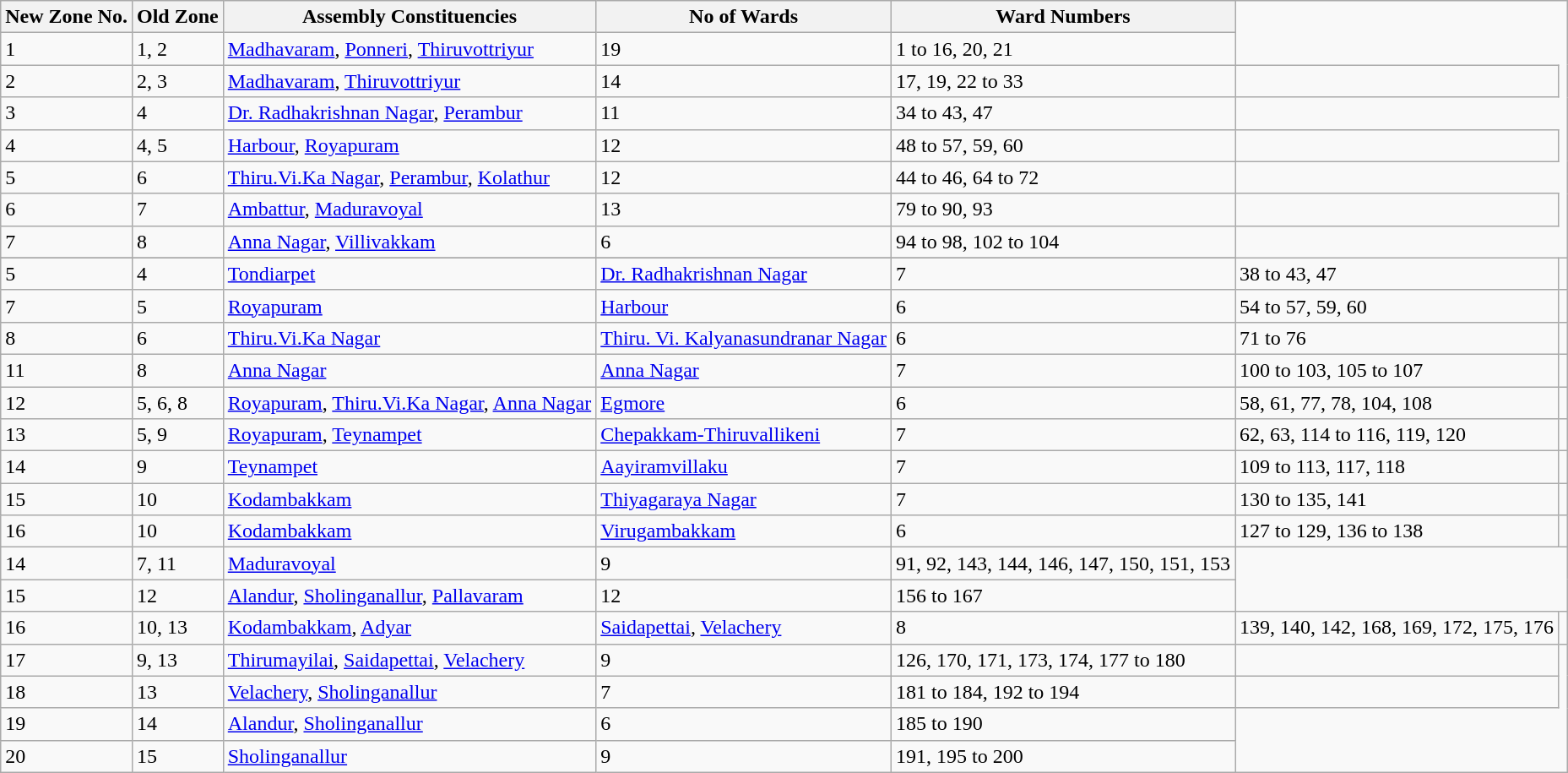<table class="wikitable sortable">
<tr>
<th>New Zone No.</th>
<th>Old Zone</th>
<th>Assembly Constituencies</th>
<th>No of Wards</th>
<th>Ward Numbers</th>
</tr>
<tr>
<td>1</td>
<td>1, 2</td>
<td><a href='#'>Madhavaram</a>, <a href='#'>Ponneri</a>, <a href='#'>Thiruvottriyur</a></td>
<td>19</td>
<td>1 to 16, 20, 21</td>
</tr>
<tr>
<td>2</td>
<td>2, 3</td>
<td><a href='#'>Madhavaram</a>, <a href='#'>Thiruvottriyur</a></td>
<td>14</td>
<td>17, 19, 22 to 33</td>
<td></td>
</tr>
<tr>
<td>3</td>
<td>4</td>
<td><a href='#'>Dr. Radhakrishnan Nagar</a>, <a href='#'>Perambur</a></td>
<td>11</td>
<td>34 to 43, 47</td>
</tr>
<tr>
<td>4</td>
<td>4, 5</td>
<td><a href='#'>Harbour</a>, <a href='#'>Royapuram</a></td>
<td>12</td>
<td>48 to 57, 59, 60</td>
<td></td>
</tr>
<tr>
<td>5</td>
<td>6</td>
<td><a href='#'>Thiru.Vi.Ka Nagar</a>, <a href='#'>Perambur</a>, <a href='#'>Kolathur</a></td>
<td>12</td>
<td>44 to 46, 64 to 72</td>
</tr>
<tr>
<td>6</td>
<td>7</td>
<td><a href='#'>Ambattur</a>, <a href='#'>Maduravoyal</a></td>
<td>13</td>
<td>79 to 90, 93</td>
<td></td>
</tr>
<tr>
<td>7</td>
<td>8</td>
<td><a href='#'>Anna Nagar</a>, <a href='#'>Villivakkam</a></td>
<td>6</td>
<td>94 to 98, 102 to 104</td>
</tr>
<tr>
</tr>
<tr>
<td>5</td>
<td>4</td>
<td><a href='#'>Tondiarpet</a></td>
<td><a href='#'>Dr. Radhakrishnan Nagar</a></td>
<td>7</td>
<td>38 to 43, 47</td>
<td></td>
</tr>
<tr>
<td>7</td>
<td>5</td>
<td><a href='#'>Royapuram</a></td>
<td><a href='#'>Harbour</a></td>
<td>6</td>
<td>54 to 57, 59, 60</td>
<td></td>
</tr>
<tr>
<td>8</td>
<td>6</td>
<td><a href='#'>Thiru.Vi.Ka Nagar</a></td>
<td><a href='#'>Thiru. Vi. Kalyanasundranar Nagar</a></td>
<td>6</td>
<td>71 to 76</td>
<td></td>
</tr>
<tr>
<td>11</td>
<td>8</td>
<td><a href='#'>Anna Nagar</a></td>
<td><a href='#'>Anna Nagar</a></td>
<td>7</td>
<td>100 to 103, 105 to 107</td>
<td></td>
</tr>
<tr>
<td>12</td>
<td>5, 6, 8</td>
<td><a href='#'>Royapuram</a>, <a href='#'>Thiru.Vi.Ka Nagar</a>, <a href='#'>Anna Nagar</a></td>
<td><a href='#'>Egmore</a></td>
<td>6</td>
<td>58, 61, 77, 78, 104, 108</td>
</tr>
<tr>
<td>13</td>
<td>5, 9</td>
<td><a href='#'>Royapuram</a>, <a href='#'>Teynampet</a></td>
<td><a href='#'>Chepakkam-Thiruvallikeni</a></td>
<td>7</td>
<td>62, 63, 114 to 116, 119, 120</td>
<td></td>
</tr>
<tr>
<td>14</td>
<td>9</td>
<td><a href='#'>Teynampet</a></td>
<td><a href='#'>Aayiramvillaku</a></td>
<td>7</td>
<td>109 to 113, 117, 118</td>
<td></td>
</tr>
<tr>
<td>15</td>
<td>10</td>
<td><a href='#'>Kodambakkam</a></td>
<td><a href='#'>Thiyagaraya Nagar</a></td>
<td>7</td>
<td>130 to 135, 141</td>
<td></td>
</tr>
<tr>
<td>16</td>
<td>10</td>
<td><a href='#'>Kodambakkam</a></td>
<td><a href='#'>Virugambakkam</a></td>
<td>6</td>
<td>127 to 129, 136 to 138</td>
<td></td>
</tr>
<tr>
<td>14</td>
<td>7, 11</td>
<td><a href='#'>Maduravoyal</a></td>
<td>9</td>
<td>91, 92, 143, 144, 146, 147, 150, 151, 153</td>
</tr>
<tr>
<td>15</td>
<td>12</td>
<td><a href='#'>Alandur</a>, <a href='#'>Sholinganallur</a>, <a href='#'>Pallavaram</a></td>
<td>12</td>
<td>156 to 167</td>
</tr>
<tr>
<td>16</td>
<td>10, 13</td>
<td><a href='#'>Kodambakkam</a>, <a href='#'>Adyar</a></td>
<td><a href='#'>Saidapettai</a>,  <a href='#'>Velachery</a></td>
<td>8</td>
<td>139, 140, 142, 168, 169, 172, 175, 176</td>
<td></td>
</tr>
<tr>
<td>17</td>
<td>9, 13</td>
<td><a href='#'>Thirumayilai</a>, <a href='#'>Saidapettai</a>, <a href='#'>Velachery</a></td>
<td>9</td>
<td>126, 170, 171, 173, 174, 177 to 180</td>
<td></td>
</tr>
<tr>
<td>18</td>
<td>13</td>
<td><a href='#'>Velachery</a>, <a href='#'>Sholinganallur</a></td>
<td>7</td>
<td>181 to 184, 192 to 194</td>
<td></td>
</tr>
<tr>
<td>19</td>
<td>14</td>
<td><a href='#'>Alandur</a>, <a href='#'>Sholinganallur</a></td>
<td>6</td>
<td>185 to 190</td>
</tr>
<tr>
<td>20</td>
<td>15</td>
<td><a href='#'>Sholinganallur</a></td>
<td>9</td>
<td>191, 195 to 200</td>
</tr>
</table>
